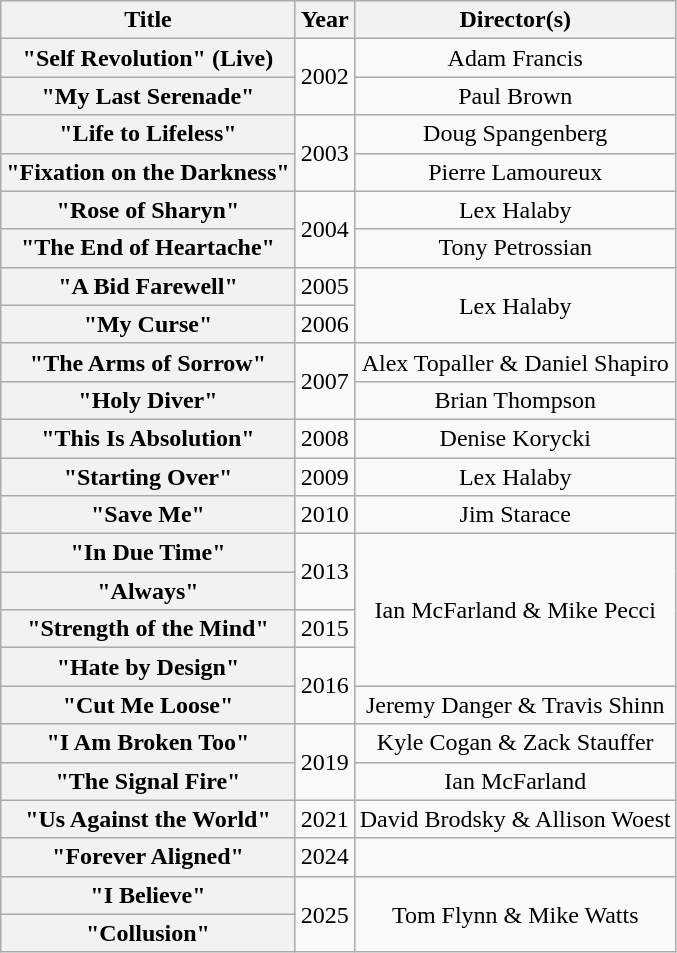<table class="wikitable plainrowheaders" style="text-align:center;">
<tr>
<th scope="col">Title</th>
<th scope="col">Year</th>
<th scope="col">Director(s)</th>
</tr>
<tr>
<th scope="row">"Self Revolution" (Live)</th>
<td rowspan="2">2002</td>
<td>Adam Francis</td>
</tr>
<tr>
<th scope="row">"My Last Serenade"</th>
<td>Paul Brown</td>
</tr>
<tr>
<th scope="row">"Life to Lifeless"</th>
<td rowspan="2">2003</td>
<td>Doug Spangenberg</td>
</tr>
<tr>
<th scope="row">"Fixation on the Darkness"</th>
<td>Pierre Lamoureux</td>
</tr>
<tr>
<th scope="row">"Rose of Sharyn"</th>
<td rowspan="2">2004</td>
<td>Lex Halaby</td>
</tr>
<tr>
<th scope="row">"The End of Heartache"</th>
<td>Tony Petrossian</td>
</tr>
<tr>
<th scope="row">"A Bid Farewell"</th>
<td>2005</td>
<td rowspan="2">Lex Halaby</td>
</tr>
<tr>
<th scope="row">"My Curse"</th>
<td>2006</td>
</tr>
<tr>
<th scope="row">"The Arms of Sorrow"</th>
<td rowspan="2">2007</td>
<td>Alex Topaller & Daniel Shapiro</td>
</tr>
<tr>
<th scope="row">"Holy Diver"</th>
<td>Brian Thompson</td>
</tr>
<tr>
<th scope="row">"This Is Absolution"</th>
<td>2008</td>
<td>Denise Korycki</td>
</tr>
<tr>
<th scope="row">"Starting Over"</th>
<td>2009</td>
<td>Lex Halaby</td>
</tr>
<tr>
<th scope="row">"Save Me"</th>
<td>2010</td>
<td>Jim Starace</td>
</tr>
<tr>
<th scope="row">"In Due Time"</th>
<td rowspan="2">2013</td>
<td rowspan="4">Ian McFarland & Mike Pecci</td>
</tr>
<tr>
<th scope="row">"Always"</th>
</tr>
<tr>
<th scope="row">"Strength of the Mind"</th>
<td>2015</td>
</tr>
<tr>
<th scope="row">"Hate by Design"</th>
<td rowspan="2">2016</td>
</tr>
<tr>
<th scope="row">"Cut Me Loose"</th>
<td>Jeremy Danger & Travis Shinn</td>
</tr>
<tr>
<th scope="row">"I Am Broken Too"</th>
<td rowspan="2">2019</td>
<td>Kyle Cogan & Zack Stauffer</td>
</tr>
<tr>
<th scope="row">"The Signal Fire"</th>
<td>Ian McFarland</td>
</tr>
<tr>
<th scope="row">"Us Against the World"</th>
<td>2021</td>
<td>David Brodsky & Allison Woest</td>
</tr>
<tr>
<th scope="row">"Forever Aligned"</th>
<td>2024</td>
<td></td>
</tr>
<tr>
<th scope="row">"I Believe"</th>
<td rowspan="2">2025</td>
<td rowspan="2">Tom Flynn & Mike Watts</td>
</tr>
<tr>
<th scope="row">"Collusion"</th>
</tr>
</table>
